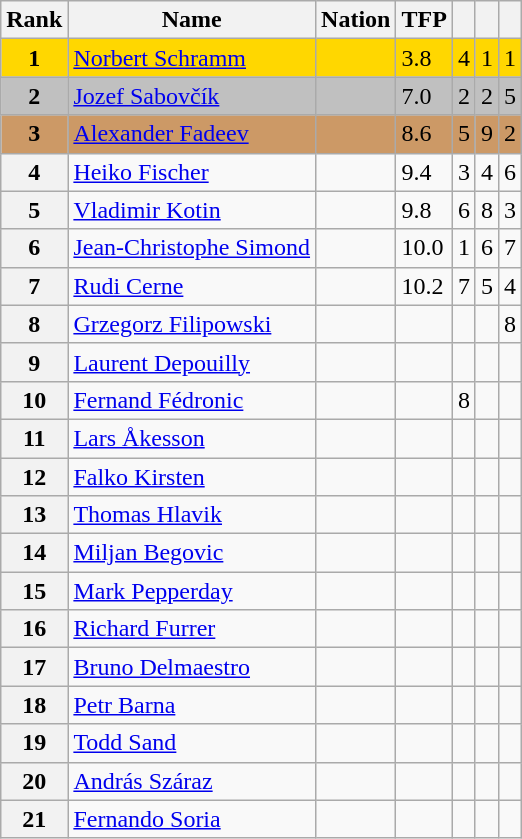<table class="wikitable">
<tr>
<th>Rank</th>
<th>Name</th>
<th>Nation</th>
<th>TFP</th>
<th></th>
<th></th>
<th></th>
</tr>
<tr bgcolor="gold">
<td align="center"><strong>1</strong></td>
<td><a href='#'>Norbert Schramm</a></td>
<td></td>
<td>3.8</td>
<td>4</td>
<td>1</td>
<td>1</td>
</tr>
<tr bgcolor="silver">
<td align="center"><strong>2</strong></td>
<td><a href='#'>Jozef Sabovčík</a></td>
<td></td>
<td>7.0</td>
<td>2</td>
<td>2</td>
<td>5</td>
</tr>
<tr bgcolor="cc9966">
<td align="center"><strong>3</strong></td>
<td><a href='#'>Alexander Fadeev</a></td>
<td></td>
<td>8.6</td>
<td>5</td>
<td>9</td>
<td>2</td>
</tr>
<tr>
<th>4</th>
<td><a href='#'>Heiko Fischer</a></td>
<td></td>
<td>9.4</td>
<td>3</td>
<td>4</td>
<td>6</td>
</tr>
<tr>
<th>5</th>
<td><a href='#'>Vladimir Kotin</a></td>
<td></td>
<td>9.8</td>
<td>6</td>
<td>8</td>
<td>3</td>
</tr>
<tr>
<th>6</th>
<td><a href='#'>Jean-Christophe Simond</a></td>
<td></td>
<td>10.0</td>
<td>1</td>
<td>6</td>
<td>7</td>
</tr>
<tr>
<th>7</th>
<td><a href='#'>Rudi Cerne</a></td>
<td></td>
<td>10.2</td>
<td>7</td>
<td>5</td>
<td>4</td>
</tr>
<tr>
<th>8</th>
<td><a href='#'>Grzegorz Filipowski</a></td>
<td></td>
<td></td>
<td></td>
<td></td>
<td>8</td>
</tr>
<tr>
<th>9</th>
<td><a href='#'>Laurent Depouilly</a></td>
<td></td>
<td></td>
<td></td>
<td></td>
<td></td>
</tr>
<tr>
<th>10</th>
<td><a href='#'>Fernand Fédronic</a></td>
<td></td>
<td></td>
<td>8</td>
<td></td>
<td></td>
</tr>
<tr>
<th>11</th>
<td><a href='#'>Lars Åkesson</a></td>
<td></td>
<td></td>
<td></td>
<td></td>
<td></td>
</tr>
<tr>
<th>12</th>
<td><a href='#'>Falko Kirsten</a></td>
<td></td>
<td></td>
<td></td>
<td></td>
<td></td>
</tr>
<tr>
<th>13</th>
<td><a href='#'>Thomas Hlavik</a></td>
<td></td>
<td></td>
<td></td>
<td></td>
<td></td>
</tr>
<tr>
<th>14</th>
<td><a href='#'>Miljan Begovic</a></td>
<td></td>
<td></td>
<td></td>
<td></td>
<td></td>
</tr>
<tr>
<th>15</th>
<td><a href='#'>Mark Pepperday</a></td>
<td></td>
<td></td>
<td></td>
<td></td>
<td></td>
</tr>
<tr>
<th>16</th>
<td><a href='#'>Richard Furrer</a></td>
<td></td>
<td></td>
<td></td>
<td></td>
<td></td>
</tr>
<tr>
<th>17</th>
<td><a href='#'>Bruno Delmaestro</a></td>
<td></td>
<td></td>
<td></td>
<td></td>
<td></td>
</tr>
<tr>
<th>18</th>
<td><a href='#'>Petr Barna</a></td>
<td></td>
<td></td>
<td></td>
<td></td>
<td></td>
</tr>
<tr>
<th>19</th>
<td><a href='#'>Todd Sand</a></td>
<td></td>
<td></td>
<td></td>
<td></td>
<td></td>
</tr>
<tr>
<th>20</th>
<td><a href='#'>András Száraz</a></td>
<td></td>
<td></td>
<td></td>
<td></td>
<td></td>
</tr>
<tr>
<th>21</th>
<td><a href='#'>Fernando Soria</a></td>
<td></td>
<td></td>
<td></td>
<td></td>
<td></td>
</tr>
</table>
